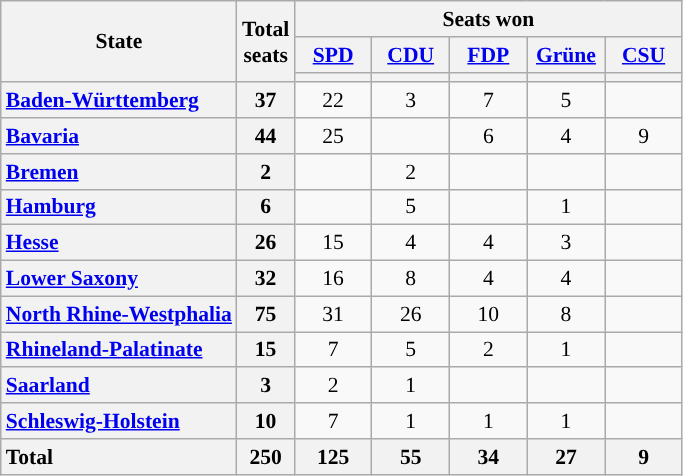<table class="wikitable" style="text-align:center; font-size: 0.9em;">
<tr>
<th rowspan="3">State</th>
<th rowspan="3">Total<br>seats</th>
<th colspan="5">Seats won</th>
</tr>
<tr>
<th class="unsortable" style="width:45px;"><a href='#'>SPD</a></th>
<th class="unsortable" style="width:45px;"><a href='#'>CDU</a></th>
<th class="unsortable" style="width:45px;"><a href='#'>FDP</a></th>
<th class="unsortable" style="width:45px;"><a href='#'>Grüne</a></th>
<th class="unsortable" style="width:45px;"><a href='#'>CSU</a></th>
</tr>
<tr>
<th style="background:"></th>
<th style="background:"></th>
<th style="background:"></th>
<th style="background:"></th>
<th style="background:"></th>
</tr>
<tr>
<th style="text-align: left;"><a href='#'>Baden-Württemberg</a></th>
<th>37</th>
<td>22</td>
<td>3</td>
<td>7</td>
<td>5</td>
<td></td>
</tr>
<tr>
<th style="text-align: left;"><a href='#'>Bavaria</a></th>
<th>44</th>
<td>25</td>
<td></td>
<td>6</td>
<td>4</td>
<td>9</td>
</tr>
<tr>
<th style="text-align: left;"><a href='#'>Bremen</a></th>
<th>2</th>
<td></td>
<td>2</td>
<td></td>
<td></td>
<td></td>
</tr>
<tr>
<th style="text-align: left;"><a href='#'>Hamburg</a></th>
<th>6</th>
<td></td>
<td>5</td>
<td></td>
<td>1</td>
<td></td>
</tr>
<tr>
<th style="text-align: left;"><a href='#'>Hesse</a></th>
<th>26</th>
<td>15</td>
<td>4</td>
<td>4</td>
<td>3</td>
<td></td>
</tr>
<tr>
<th style="text-align: left;"><a href='#'>Lower Saxony</a></th>
<th>32</th>
<td>16</td>
<td>8</td>
<td>4</td>
<td>4</td>
<td></td>
</tr>
<tr>
<th style="text-align: left;"><a href='#'>North Rhine-Westphalia</a></th>
<th>75</th>
<td>31</td>
<td>26</td>
<td>10</td>
<td>8</td>
<td></td>
</tr>
<tr>
<th style="text-align: left;"><a href='#'>Rhineland-Palatinate</a></th>
<th>15</th>
<td>7</td>
<td>5</td>
<td>2</td>
<td>1</td>
<td></td>
</tr>
<tr>
<th style="text-align: left;"><a href='#'>Saarland</a></th>
<th>3</th>
<td>2</td>
<td>1</td>
<td></td>
<td></td>
<td></td>
</tr>
<tr>
<th style="text-align: left;"><a href='#'>Schleswig-Holstein</a></th>
<th>10</th>
<td>7</td>
<td>1</td>
<td>1</td>
<td>1</td>
<td></td>
</tr>
<tr class="sortbottom">
<th style="text-align: left;">Total</th>
<th>250</th>
<th>125</th>
<th>55</th>
<th>34</th>
<th>27</th>
<th>9</th>
</tr>
</table>
